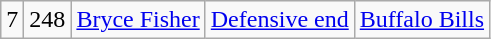<table class="wikitable" style="text-align:center">
<tr>
<td>7</td>
<td>248</td>
<td><a href='#'>Bryce Fisher</a></td>
<td><a href='#'>Defensive end</a></td>
<td><a href='#'>Buffalo Bills</a></td>
</tr>
</table>
